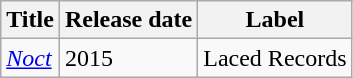<table class="wikitable">
<tr>
<th>Title</th>
<th>Release date</th>
<th>Label</th>
</tr>
<tr>
<td><em><a href='#'>Noct</a></em></td>
<td>2015</td>
<td>Laced Records</td>
</tr>
</table>
